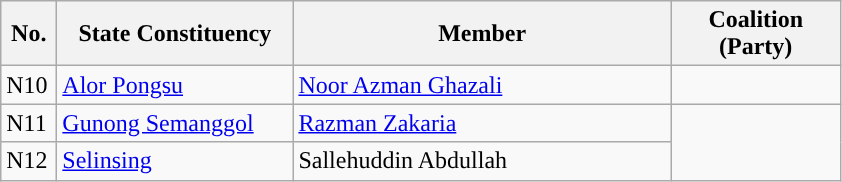<table class="wikitable">
<tr>
<th width="30">No.</th>
<th width="150">State Constituency</th>
<th width="245">Member</th>
<th width="105">Coalition (Party)</th>
</tr>
<tr>
<td>N10</td>
<td><a href='#'>Alor Pongsu</a></td>
<td><a href='#'>Noor Azman Ghazali</a></td>
<td></td>
</tr>
<tr>
<td>N11</td>
<td><a href='#'>Gunong Semanggol</a></td>
<td><a href='#'>Razman Zakaria</a></td>
<td rowspan=2></td>
</tr>
<tr>
<td>N12</td>
<td><a href='#'>Selinsing</a></td>
<td>Sallehuddin Abdullah</td>
</tr>
</table>
